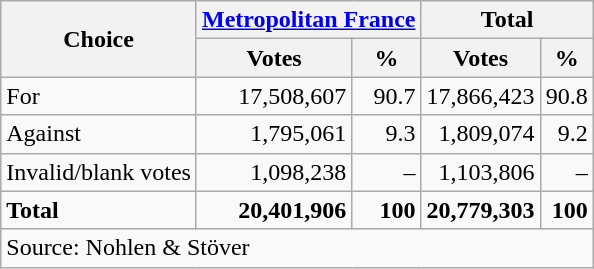<table class=wikitable style=text-align:right>
<tr>
<th rowspan=2>Choice</th>
<th colspan=2><a href='#'>Metropolitan France</a></th>
<th colspan=2>Total</th>
</tr>
<tr>
<th>Votes</th>
<th>%</th>
<th>Votes</th>
<th>%</th>
</tr>
<tr>
<td align=left>For</td>
<td>17,508,607</td>
<td>90.7</td>
<td>17,866,423</td>
<td>90.8</td>
</tr>
<tr>
<td align=left>Against</td>
<td>1,795,061</td>
<td>9.3</td>
<td>1,809,074</td>
<td>9.2</td>
</tr>
<tr>
<td align=left>Invalid/blank votes</td>
<td>1,098,238</td>
<td>–</td>
<td>1,103,806</td>
<td>–</td>
</tr>
<tr>
<td align=left><strong>Total</strong></td>
<td><strong>20,401,906</strong></td>
<td><strong>100</strong></td>
<td><strong>20,779,303</strong></td>
<td><strong>100</strong></td>
</tr>
<tr>
<td align=left colspan=6>Source: Nohlen & Stöver</td>
</tr>
</table>
